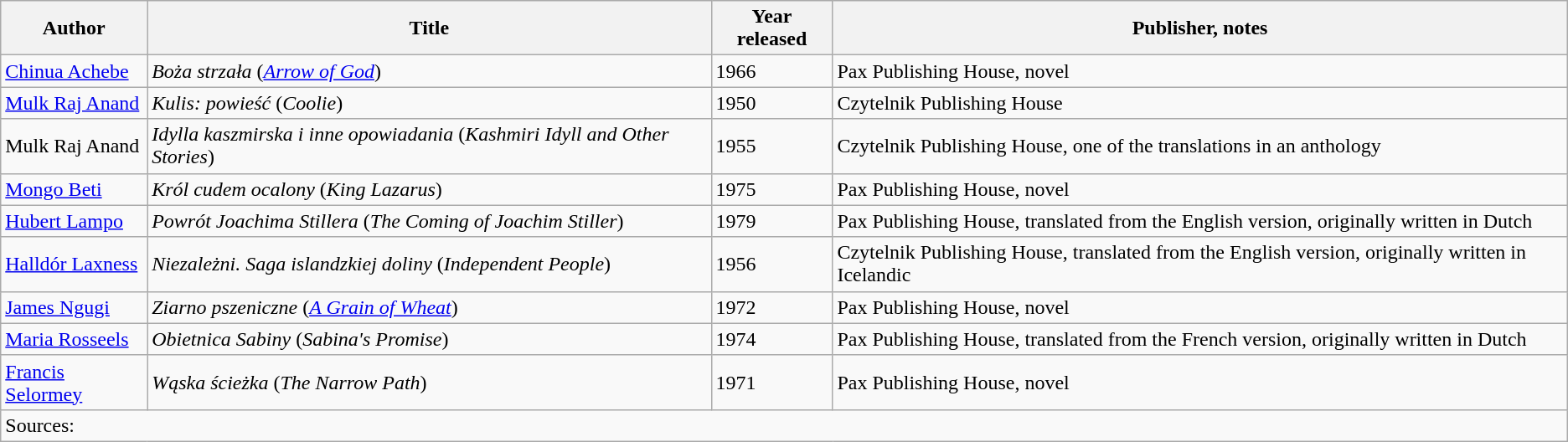<table class="wikitable">
<tr>
<th>Author</th>
<th>Title</th>
<th>Year released</th>
<th>Publisher, notes</th>
</tr>
<tr>
<td><a href='#'>Chinua Achebe</a></td>
<td><em>Boża strzała</em> (<em><a href='#'>Arrow of God</a></em>)</td>
<td>1966</td>
<td>Pax Publishing House, novel</td>
</tr>
<tr>
<td><a href='#'>Mulk Raj Anand</a></td>
<td><em>Kulis: powieść</em> (<em>Coolie</em>)</td>
<td>1950</td>
<td>Czytelnik Publishing House</td>
</tr>
<tr>
<td>Mulk Raj Anand</td>
<td><em>Idylla kaszmirska i inne opowiadania</em> (<em>Kashmiri Idyll and Other Stories</em>)</td>
<td>1955</td>
<td>Czytelnik Publishing House, one of the translations in an anthology</td>
</tr>
<tr>
<td><a href='#'>Mongo Beti</a></td>
<td><em>Król cudem ocalony</em> (<em>King Lazarus</em>)</td>
<td>1975</td>
<td>Pax Publishing House, novel</td>
</tr>
<tr>
<td><a href='#'>Hubert Lampo</a></td>
<td><em>Powrót Joachima Stillera</em> (<em>The Coming of Joachim Stiller</em>)</td>
<td>1979</td>
<td>Pax Publishing House, translated from the English version, originally written in Dutch</td>
</tr>
<tr>
<td><a href='#'>Halldór Laxness</a></td>
<td><em>Niezależni. Saga islandzkiej doliny</em> (<em>Independent People</em>)</td>
<td>1956</td>
<td>Czytelnik Publishing House, translated from the English version, originally written in Icelandic</td>
</tr>
<tr>
<td><a href='#'>James Ngugi</a></td>
<td><em>Ziarno pszeniczne</em> (<em><a href='#'>A Grain of Wheat</a></em>)</td>
<td>1972</td>
<td>Pax Publishing House, novel</td>
</tr>
<tr>
<td><a href='#'>Maria Rosseels</a></td>
<td><em>Obietnica Sabiny</em> (<em>Sabina's Promise</em>)</td>
<td>1974</td>
<td>Pax Publishing House, translated from the French version, originally written in Dutch</td>
</tr>
<tr>
<td><a href='#'>Francis Selormey</a></td>
<td><em>Wąska ścieżka</em> (<em>The Narrow Path</em>)</td>
<td>1971</td>
<td>Pax Publishing House, novel</td>
</tr>
<tr>
<td colspan="4">Sources:</td>
</tr>
</table>
